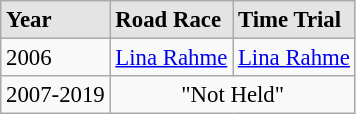<table class="wikitable sortable alternance" style="font-size:95%">
<tr bgcolor="#E4E4E4">
<td text-align:center;"><strong>Year</strong></td>
<td text-align:center;"><strong>Road Race</strong></td>
<td text-align:center;"><strong>Time Trial</strong></td>
</tr>
<tr>
<td>2006</td>
<td><a href='#'>Lina Rahme</a></td>
<td><a href='#'>Lina Rahme</a></td>
</tr>
<tr>
<td>2007-2019</td>
<td colspan="3" align=center>"Not Held"</td>
</tr>
</table>
